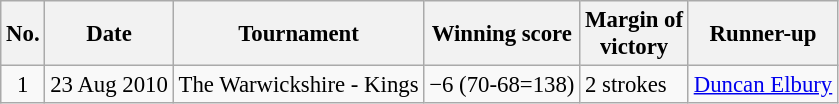<table class="wikitable" style="font-size:95%;">
<tr>
<th>No.</th>
<th>Date</th>
<th>Tournament</th>
<th>Winning score</th>
<th>Margin of<br>victory</th>
<th>Runner-up</th>
</tr>
<tr>
<td align=center>1</td>
<td align=right>23 Aug 2010</td>
<td>The Warwickshire - Kings</td>
<td>−6 (70-68=138)</td>
<td>2 strokes</td>
<td> <a href='#'>Duncan Elbury</a></td>
</tr>
</table>
